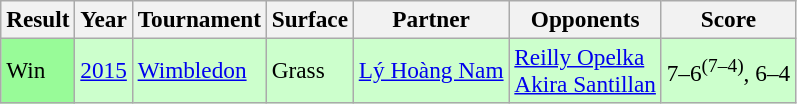<table class="wikitable" style=font-size:97%>
<tr>
<th>Result</th>
<th>Year</th>
<th>Tournament</th>
<th>Surface</th>
<th>Partner</th>
<th>Opponents</th>
<th>Score</th>
</tr>
<tr style="background:#cfc;">
<td style="background:#98fb98;">Win</td>
<td><a href='#'>2015</a></td>
<td><a href='#'>Wimbledon</a></td>
<td>Grass</td>
<td> <a href='#'>Lý Hoàng Nam</a></td>
<td> <a href='#'>Reilly Opelka</a> <br>  <a href='#'>Akira Santillan</a></td>
<td>7–6<sup>(7–4)</sup>, 6–4</td>
</tr>
</table>
